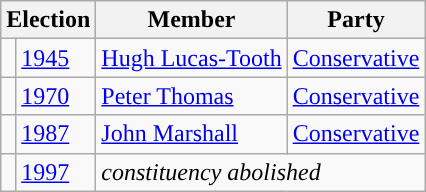<table class="wikitable">
<tr>
<th colspan="2">Election</th>
<th>Member</th>
<th>Party</th>
</tr>
<tr>
<td style="color:inherit;background-color: "></td>
<td><a href='#'>1945</a></td>
<td><a href='#'>Hugh Lucas-Tooth</a></td>
<td><a href='#'>Conservative</a></td>
</tr>
<tr>
<td style="color:inherit;background-color: "></td>
<td><a href='#'>1970</a></td>
<td><a href='#'>Peter Thomas</a></td>
<td><a href='#'>Conservative</a></td>
</tr>
<tr>
<td style="color:inherit;background-color: "></td>
<td><a href='#'>1987</a></td>
<td><a href='#'>John Marshall</a></td>
<td><a href='#'>Conservative</a></td>
</tr>
<tr>
<td></td>
<td><a href='#'>1997</a></td>
<td colspan="2"><em>constituency abolished</em></td>
</tr>
</table>
